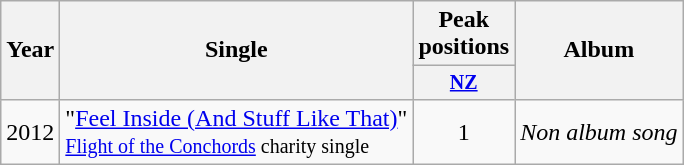<table class="wikitable" style="text-align:center;">
<tr>
<th rowspan="2">Year</th>
<th rowspan="2">Single</th>
<th colspan="1">Peak positions</th>
<th rowspan="2">Album</th>
</tr>
<tr style="font-size:smaller;">
<th width="30"><a href='#'>NZ</a></th>
</tr>
<tr>
<td>2012</td>
<td align="left">"<a href='#'>Feel Inside (And Stuff Like That)</a>" <br><small><a href='#'>Flight of the Conchords</a> charity single</small></td>
<td>1</td>
<td><em>Non album song</em></td>
</tr>
</table>
